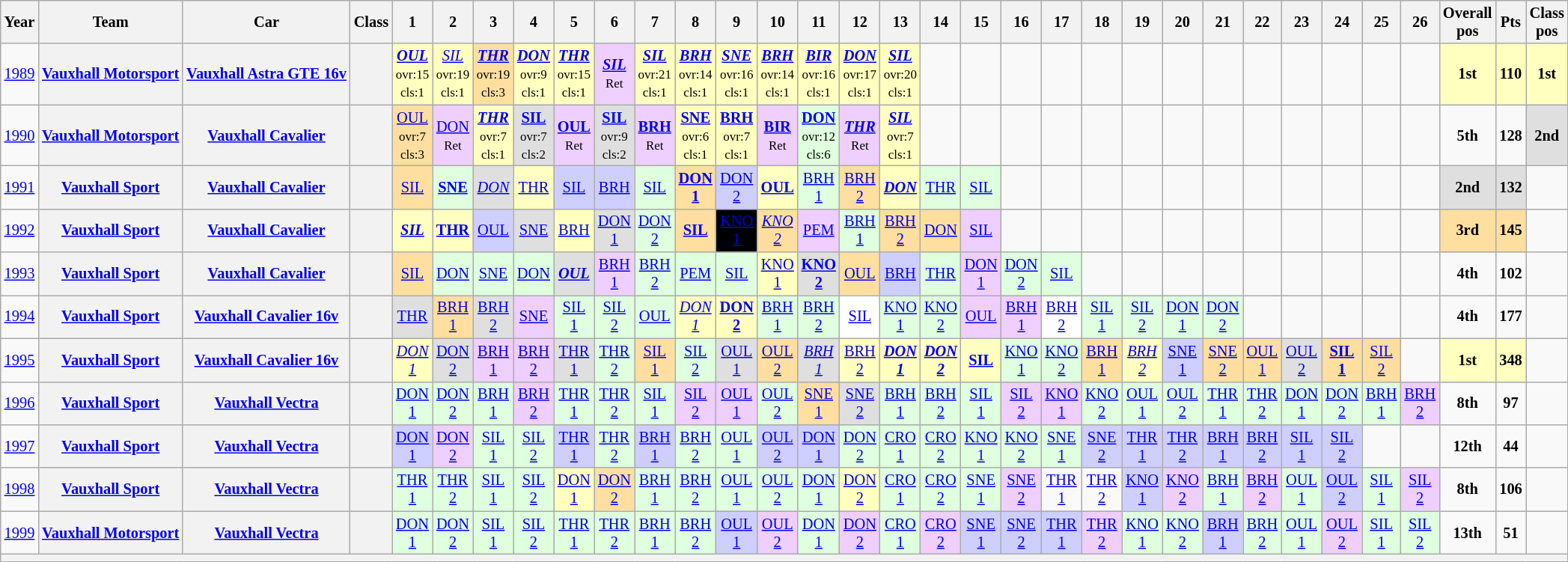<table class="wikitable" style="text-align:center; font-size:85%">
<tr>
<th>Year</th>
<th>Team</th>
<th>Car</th>
<th>Class</th>
<th>1</th>
<th>2</th>
<th>3</th>
<th>4</th>
<th>5</th>
<th>6</th>
<th>7</th>
<th>8</th>
<th>9</th>
<th>10</th>
<th>11</th>
<th>12</th>
<th>13</th>
<th>14</th>
<th>15</th>
<th>16</th>
<th>17</th>
<th>18</th>
<th>19</th>
<th>20</th>
<th>21</th>
<th>22</th>
<th>23</th>
<th>24</th>
<th>25</th>
<th>26</th>
<th>Overall<br>pos</th>
<th>Pts</th>
<th>Class<br>pos</th>
</tr>
<tr>
<td><a href='#'>1989</a></td>
<th nowrap><a href='#'>Vauxhall Motorsport</a></th>
<th nowrap><a href='#'>Vauxhall Astra GTE 16v</a></th>
<th><span></span></th>
<td style="background:#FFFFBF;"><strong><em><a href='#'>OUL</a></em></strong><br><small>ovr:15<br>cls:1</small></td>
<td style="background:#FFFFBF;"><em><a href='#'>SIL</a></em><br><small>ovr:19<br>cls:1</small></td>
<td style="background:#FFDF9F;"><strong><em><a href='#'>THR</a></em></strong><br><small>ovr:19<br>cls:3</small></td>
<td style="background:#FFFFBF;"><strong><em><a href='#'>DON</a></em></strong><br><small>ovr:9<br>cls:1</small></td>
<td style="background:#FFFFBF;"><strong><em><a href='#'>THR</a></em></strong><br><small>ovr:15<br>cls:1</small></td>
<td style="background:#EFCFFF;"><strong><em><a href='#'>SIL</a></em></strong><br><small>Ret</small></td>
<td style="background:#FFFFBF;"><strong><em><a href='#'>SIL</a></em></strong><br><small>ovr:21<br>cls:1</small></td>
<td style="background:#FFFFBF;"><strong><em><a href='#'>BRH</a></em></strong><br><small>ovr:14<br>cls:1</small></td>
<td style="background:#FFFFBF;"><strong><em><a href='#'>SNE</a></em></strong><br><small>ovr:16<br>cls:1</small></td>
<td style="background:#FFFFBF;"><strong><em><a href='#'>BRH</a></em></strong><br><small>ovr:14<br>cls:1</small></td>
<td style="background:#FFFFBF;"><strong><em><a href='#'>BIR</a></em></strong><br><small>ovr:16<br>cls:1</small></td>
<td style="background:#FFFFBF;"><strong><em><a href='#'>DON</a></em></strong><br><small>ovr:17<br>cls:1</small></td>
<td style="background:#FFFFBF;"><strong><em><a href='#'>SIL</a></em></strong><br><small>ovr:20<br>cls:1</small></td>
<td></td>
<td></td>
<td></td>
<td></td>
<td></td>
<td></td>
<td></td>
<td></td>
<td></td>
<td></td>
<td></td>
<td></td>
<td></td>
<td style="background:#FFFFBF;"><strong>1st</strong></td>
<td style="background:#FFFFBF;"><strong>110</strong></td>
<td style="background:#FFFFBF;"><strong>1st</strong></td>
</tr>
<tr>
<td><a href='#'>1990</a></td>
<th nowrap><a href='#'>Vauxhall Motorsport</a></th>
<th nowrap><a href='#'>Vauxhall Cavalier</a></th>
<th><span></span></th>
<td style="background:#FFDF9F;"><a href='#'>OUL</a><br><small>ovr:7<br>cls:3</small></td>
<td style="background:#EFCFFF;"><a href='#'>DON</a><br><small>Ret</small></td>
<td style="background:#FFFFBF;"><strong><em><a href='#'>THR</a></em></strong><br><small>ovr:7<br>cls:1</small></td>
<td style="background:#DFDFDF;"><strong><a href='#'>SIL</a></strong><br><small>ovr:7<br>cls:2</small></td>
<td style="background:#EFCFFF;"><strong><a href='#'>OUL</a></strong><br><small>Ret</small></td>
<td style="background:#DFDFDF;"><strong><a href='#'>SIL</a></strong><br><small>ovr:9<br>cls:2</small></td>
<td style="background:#EFCFFF;"><strong><a href='#'>BRH</a></strong><br><small>Ret</small></td>
<td style="background:#FFFFBF;"><strong><a href='#'>SNE</a></strong><br><small>ovr:6<br>cls:1</small></td>
<td style="background:#FFFFBF;"><strong><a href='#'>BRH</a></strong><br><small>ovr:7<br>cls:1</small></td>
<td style="background:#EFCFFF;"><strong><a href='#'>BIR</a></strong><br><small>Ret</small></td>
<td style="background:#DFFFDF;"><strong><a href='#'>DON</a></strong><br><small>ovr:12<br>cls:6</small></td>
<td style="background:#EFCFFF;"><strong><em><a href='#'>THR</a></em></strong><br><small>Ret</small></td>
<td style="background:#FFFFBF;"><strong><em><a href='#'>SIL</a></em></strong><br><small>ovr:7<br>cls:1</small></td>
<td></td>
<td></td>
<td></td>
<td></td>
<td></td>
<td></td>
<td></td>
<td></td>
<td></td>
<td></td>
<td></td>
<td></td>
<td></td>
<td><strong>5th</strong></td>
<td><strong>128</strong></td>
<td style="background:#DFDFDF;"><strong>2nd</strong></td>
</tr>
<tr>
<td><a href='#'>1991</a></td>
<th nowrap><a href='#'>Vauxhall Sport</a></th>
<th nowrap><a href='#'>Vauxhall Cavalier</a></th>
<th></th>
<td style="background:#FFDF9F;"><a href='#'>SIL</a><br></td>
<td style="background:#DFFFDF;"><strong><a href='#'>SNE</a></strong><br></td>
<td style="background:#DFDFDF;"><em><a href='#'>DON</a></em><br></td>
<td style="background:#FFFFBF;"><a href='#'>THR</a><br></td>
<td style="background:#CFCFFF;"><a href='#'>SIL</a><br></td>
<td style="background:#CFCFFF;"><a href='#'>BRH</a><br></td>
<td style="background:#DFFFDF;"><a href='#'>SIL</a><br></td>
<td style="background:#FFDF9F;"><strong><a href='#'>DON<br>1</a></strong><br></td>
<td style="background:#CFCFFF;"><a href='#'>DON<br>2</a><br></td>
<td style="background:#FFFFBF;"><strong><a href='#'>OUL</a></strong><br></td>
<td style="background:#DFFFDF;"><a href='#'>BRH<br>1</a><br></td>
<td style="background:#FFDF9F;"><a href='#'>BRH<br>2</a><br></td>
<td style="background:#FFFFBF;"><strong><em><a href='#'>DON</a></em></strong><br></td>
<td style="background:#DFFFDF;"><a href='#'>THR</a><br></td>
<td style="background:#DFFFDF;"><a href='#'>SIL</a><br></td>
<td></td>
<td></td>
<td></td>
<td></td>
<td></td>
<td></td>
<td></td>
<td></td>
<td></td>
<td></td>
<td></td>
<td style="background:#DFDFDF;"><strong>2nd</strong></td>
<td style="background:#DFDFDF;"><strong>132</strong></td>
<td></td>
</tr>
<tr>
<td><a href='#'>1992</a></td>
<th nowrap><a href='#'>Vauxhall Sport</a></th>
<th nowrap><a href='#'>Vauxhall Cavalier</a></th>
<th></th>
<td style="background:#FFFFBF;"><strong><em><a href='#'>SIL</a></em></strong><br></td>
<td style="background:#FFFFBF;"><strong><a href='#'>THR</a></strong><br></td>
<td style="background:#CFCFFF;"><a href='#'>OUL</a><br></td>
<td style="background:#DFDFDF;"><a href='#'>SNE</a><br></td>
<td style="background:#FFFFBF;"><a href='#'>BRH</a><br></td>
<td style="background:#DFDFDF;"><a href='#'>DON<br>1</a><br></td>
<td style="background:#DFFFDF;"><a href='#'>DON<br>2</a><br></td>
<td style="background:#FFDF9F;"><strong><a href='#'>SIL</a></strong><br></td>
<td style="background:#000000; color:white"><a href='#'><span>KNO<br>1</span></a><br></td>
<td style="background:#FFDF9F;"><em><a href='#'>KNO<br>2</a></em><br></td>
<td style="background:#EFCFFF;"><a href='#'>PEM</a><br></td>
<td style="background:#DFFFDF;"><a href='#'>BRH<br>1</a><br></td>
<td style="background:#FFDF9F;"><a href='#'>BRH<br>2</a><br></td>
<td style="background:#FFDF9F;"><a href='#'>DON</a><br></td>
<td style="background:#EFCFFF;"><a href='#'>SIL</a><br></td>
<td></td>
<td></td>
<td></td>
<td></td>
<td></td>
<td></td>
<td></td>
<td></td>
<td></td>
<td></td>
<td></td>
<td style="background:#FFDF9F;"><strong>3rd</strong></td>
<td style="background:#FFDF9F;"><strong>145</strong></td>
<td></td>
</tr>
<tr>
<td><a href='#'>1993</a></td>
<th nowrap><a href='#'>Vauxhall Sport</a></th>
<th nowrap><a href='#'>Vauxhall Cavalier</a></th>
<th></th>
<td style="background:#FFDF9F;"><a href='#'>SIL</a><br></td>
<td style="background:#DFFFDF;"><a href='#'>DON</a><br></td>
<td style="background:#DFFFDF;"><a href='#'>SNE</a><br></td>
<td style="background:#DFFFDF;"><a href='#'>DON</a><br></td>
<td style="background:#DFDFDF;"><strong><em><a href='#'>OUL</a></em></strong><br></td>
<td style="background:#EFCFFF;"><a href='#'>BRH<br>1</a><br></td>
<td style="background:#DFFFDF;"><a href='#'>BRH<br>2</a><br></td>
<td style="background:#DFFFDF;"><a href='#'>PEM</a><br></td>
<td style="background:#DFFFDF;"><a href='#'>SIL</a><br></td>
<td style="background:#FFFFBF;"><a href='#'>KNO<br>1</a><br></td>
<td style="background:#DFDFDF;"><strong><a href='#'>KNO<br>2</a></strong><br></td>
<td style="background:#FFDF9F;"><a href='#'>OUL</a><br></td>
<td style="background:#CFCFFF;"><a href='#'>BRH</a><br></td>
<td style="background:#DFFFDF;"><a href='#'>THR</a><br></td>
<td style="background:#EFCFFF;"><a href='#'>DON<br>1</a><br></td>
<td style="background:#DFFFDF;"><a href='#'>DON<br>2</a><br></td>
<td style="background:#DFFFDF;"><a href='#'>SIL</a><br></td>
<td></td>
<td></td>
<td></td>
<td></td>
<td></td>
<td></td>
<td></td>
<td></td>
<td></td>
<td><strong>4th</strong></td>
<td><strong>102</strong></td>
<td></td>
</tr>
<tr>
<td><a href='#'>1994</a></td>
<th nowrap><a href='#'>Vauxhall Sport</a></th>
<th nowrap><a href='#'>Vauxhall Cavalier 16v</a></th>
<th></th>
<td style="background:#DFDFDF;"><a href='#'>THR</a><br></td>
<td style="background:#FFDF9F;"><a href='#'>BRH<br>1</a><br></td>
<td style="background:#DFDFDF;"><a href='#'>BRH<br>2</a><br></td>
<td style="background:#EFCFFF;"><a href='#'>SNE</a><br></td>
<td style="background:#DFFFDF;"><a href='#'>SIL<br>1</a><br></td>
<td style="background:#DFFFDF;"><a href='#'>SIL<br>2</a><br></td>
<td style="background:#DFFFDF;"><a href='#'>OUL</a><br></td>
<td style="background:#FFFFBF;"><em><a href='#'>DON<br>1</a></em><br></td>
<td style="background:#FFFFBF;"><strong><a href='#'>DON<br>2</a></strong><br></td>
<td style="background:#DFFFDF;"><a href='#'>BRH<br>1</a><br></td>
<td style="background:#DFFFDF;"><a href='#'>BRH<br>2</a><br></td>
<td style="background:#FFFFFF;"><a href='#'>SIL</a><br></td>
<td style="background:#DFFFDF;"><a href='#'>KNO<br>1</a><br></td>
<td style="background:#DFFFDF;"><a href='#'>KNO<br>2</a><br></td>
<td style="background:#EFCFFF;"><a href='#'>OUL</a><br></td>
<td style="background:#EFCFFF;"><a href='#'>BRH<br>1</a><br></td>
<td style="background:#FFFFFF;"><a href='#'>BRH<br>2</a><br></td>
<td style="background:#DFFFDF;"><a href='#'>SIL<br>1</a><br></td>
<td style="background:#DFFFDF;"><a href='#'>SIL<br>2</a><br></td>
<td style="background:#DFFFDF;"><a href='#'>DON<br>1</a><br></td>
<td style="background:#DFFFDF;"><a href='#'>DON<br>2</a><br></td>
<td></td>
<td></td>
<td></td>
<td></td>
<td></td>
<td><strong>4th</strong></td>
<td><strong>177</strong></td>
<td></td>
</tr>
<tr>
<td><a href='#'>1995</a></td>
<th nowrap><a href='#'>Vauxhall Sport</a></th>
<th nowrap><a href='#'>Vauxhall Cavalier 16v</a></th>
<th></th>
<td style="background:#FFFFBF;"><em><a href='#'>DON<br>1</a></em><br></td>
<td style="background:#DFDFDF;"><a href='#'>DON<br>2</a><br></td>
<td style="background:#EFCFFF;"><a href='#'>BRH<br>1</a><br></td>
<td style="background:#EFCFFF;"><a href='#'>BRH<br>2</a><br></td>
<td style="background:#DFDFDF;"><a href='#'>THR<br>1</a><br></td>
<td style="background:#DFFFDF;"><a href='#'>THR<br>2</a><br></td>
<td style="background:#FFDF9F;"><a href='#'>SIL<br>1</a><br></td>
<td style="background:#DFFFDF;"><a href='#'>SIL<br>2</a><br></td>
<td style="background:#DFDFDF;"><a href='#'>OUL<br>1</a><br></td>
<td style="background:#FFDF9F;"><a href='#'>OUL<br>2</a><br></td>
<td style="background:#DFDFDF;"><em><a href='#'>BRH<br>1</a></em><br></td>
<td style="background:#FFFFBF;"><a href='#'>BRH<br>2</a><br></td>
<td style="background:#FFFFBF;"><strong><em><a href='#'>DON<br>1</a></em></strong><br></td>
<td style="background:#FFFFBF;"><strong><em><a href='#'>DON<br>2</a></em></strong><br></td>
<td style="background:#FFFFBF;"><strong><a href='#'>SIL</a></strong><br></td>
<td style="background:#DFFFDF;"><a href='#'>KNO<br>1</a><br></td>
<td style="background:#DFFFDF;"><a href='#'>KNO<br>2</a><br></td>
<td style="background:#FFDF9F;"><a href='#'>BRH<br>1</a><br></td>
<td style="background:#FFFFBF;"><em><a href='#'>BRH<br>2</a></em><br></td>
<td style="background:#CFCFFF;"><a href='#'>SNE<br>1</a><br></td>
<td style="background:#FFDF9F;"><a href='#'>SNE<br>2</a><br></td>
<td style="background:#FFDF9F;"><a href='#'>OUL<br>1</a><br></td>
<td style="background:#DFDFDF;"><a href='#'>OUL<br>2</a><br></td>
<td style="background:#FFDF9F;"><strong><a href='#'>SIL<br>1</a></strong><br></td>
<td style="background:#FFDF9F;"><a href='#'>SIL<br>2</a><br></td>
<td></td>
<td style="background:#FFFFBF;"><strong>1st</strong></td>
<td style="background:#FFFFBF;"><strong>348</strong></td>
<td></td>
</tr>
<tr>
<td><a href='#'>1996</a></td>
<th nowrap><a href='#'>Vauxhall Sport</a></th>
<th nowrap><a href='#'>Vauxhall Vectra</a></th>
<th></th>
<td style="background:#DFFFDF;"><a href='#'>DON<br>1</a><br></td>
<td style="background:#DFFFDF;"><a href='#'>DON<br>2</a><br></td>
<td style="background:#DFFFDF;"><a href='#'>BRH<br>1</a><br></td>
<td style="background:#EFCFFF;"><a href='#'>BRH<br>2</a><br></td>
<td style="background:#DFFFDF;"><a href='#'>THR<br>1</a><br></td>
<td style="background:#DFFFDF;"><a href='#'>THR<br>2</a><br></td>
<td style="background:#DFFFDF;"><a href='#'>SIL<br>1</a><br></td>
<td style="background:#EFCFFF;"><a href='#'>SIL<br>2</a><br></td>
<td style="background:#EFCFFF;"><a href='#'>OUL<br>1</a><br></td>
<td style="background:#DFFFDF;"><a href='#'>OUL<br>2</a><br></td>
<td style="background:#FFDF9F;"><a href='#'>SNE<br>1</a><br></td>
<td style="background:#DFDFDF;"><a href='#'>SNE<br>2</a><br></td>
<td style="background:#DFFFDF;"><a href='#'>BRH<br>1</a><br></td>
<td style="background:#DFFFDF;"><a href='#'>BRH<br>2</a><br></td>
<td style="background:#DFFFDF;"><a href='#'>SIL<br>1</a><br></td>
<td style="background:#EFCFFF;"><a href='#'>SIL<br>2</a><br></td>
<td style="background:#EFCFFF;"><a href='#'>KNO<br>1</a><br></td>
<td style="background:#DFFFDF;"><a href='#'>KNO<br>2</a><br></td>
<td style="background:#DFFFDF;"><a href='#'>OUL<br>1</a><br></td>
<td style="background:#DFFFDF;"><a href='#'>OUL<br>2</a><br></td>
<td style="background:#DFFFDF;"><a href='#'>THR<br>1</a><br></td>
<td style="background:#DFFFDF;"><a href='#'>THR<br>2</a><br></td>
<td style="background:#DFFFDF;"><a href='#'>DON<br>1</a><br></td>
<td style="background:#DFFFDF;"><a href='#'>DON<br>2</a><br></td>
<td style="background:#DFFFDF;"><a href='#'>BRH<br>1</a><br></td>
<td style="background:#EFCFFF;"><a href='#'>BRH<br>2</a><br></td>
<td><strong>8th</strong></td>
<td><strong>97</strong></td>
<td></td>
</tr>
<tr>
<td><a href='#'>1997</a></td>
<th nowrap><a href='#'>Vauxhall Sport</a></th>
<th nowrap><a href='#'>Vauxhall Vectra</a></th>
<th></th>
<td style="background:#CFCFFF;"><a href='#'>DON<br>1</a><br></td>
<td style="background:#EFCFFF;"><a href='#'>DON<br>2</a><br></td>
<td style="background:#DFFFDF;"><a href='#'>SIL<br>1</a><br></td>
<td style="background:#DFFFDF;"><a href='#'>SIL<br>2</a><br></td>
<td style="background:#CFCFFF;"><a href='#'>THR<br>1</a><br></td>
<td style="background:#DFFFDF;"><a href='#'>THR<br>2</a><br></td>
<td style="background:#CFCFFF;"><a href='#'>BRH<br>1</a><br></td>
<td style="background:#DFFFDF;"><a href='#'>BRH<br>2</a><br></td>
<td style="background:#DFFFDF;"><a href='#'>OUL<br>1</a><br></td>
<td style="background:#CFCFFF;"><a href='#'>OUL<br>2</a><br></td>
<td style="background:#CFCFFF;"><a href='#'>DON<br>1</a><br></td>
<td style="background:#DFFFDF;"><a href='#'>DON<br>2</a><br></td>
<td style="background:#DFFFDF;"><a href='#'>CRO<br>1</a><br></td>
<td style="background:#DFFFDF;"><a href='#'>CRO<br>2</a><br></td>
<td style="background:#DFFFDF;"><a href='#'>KNO<br>1</a><br></td>
<td style="background:#DFFFDF;"><a href='#'>KNO<br>2</a><br></td>
<td style="background:#DFFFDF;"><a href='#'>SNE<br>1</a><br></td>
<td style="background:#CFCFFF;"><a href='#'>SNE<br>2</a><br></td>
<td style="background:#CFCFFF;"><a href='#'>THR<br>1</a><br></td>
<td style="background:#CFCFFF;"><a href='#'>THR<br>2</a><br></td>
<td style="background:#CFCFFF;"><a href='#'>BRH<br>1</a><br></td>
<td style="background:#CFCFFF;"><a href='#'>BRH<br>2</a><br></td>
<td style="background:#CFCFFF;"><a href='#'>SIL<br>1</a><br></td>
<td style="background:#CFCFFF;"><a href='#'>SIL<br>2</a><br></td>
<td></td>
<td></td>
<td><strong>12th</strong></td>
<td><strong>44</strong></td>
<td></td>
</tr>
<tr>
<td><a href='#'>1998</a></td>
<th nowrap><a href='#'>Vauxhall Sport</a></th>
<th nowrap><a href='#'>Vauxhall Vectra</a></th>
<th></th>
<td style="background:#DFFFDF;"><a href='#'>THR<br>1</a><br></td>
<td style="background:#DFFFDF;"><a href='#'>THR<br>2</a><br></td>
<td style="background:#DFFFDF;"><a href='#'>SIL<br>1</a><br></td>
<td style="background:#DFFFDF;"><a href='#'>SIL<br>2</a><br></td>
<td style="background:#FFFFBF;"><a href='#'>DON<br>1</a><br></td>
<td style="background:#FFDF9F;"><a href='#'>DON<br>2</a><br></td>
<td style="background:#DFFFDF;"><a href='#'>BRH<br>1</a><br></td>
<td style="background:#DFFFDF;"><a href='#'>BRH<br>2</a><br></td>
<td style="background:#DFFFDF;"><a href='#'>OUL<br>1</a><br></td>
<td style="background:#DFFFDF;"><a href='#'>OUL<br>2</a><br></td>
<td style="background:#DFFFDF;"><a href='#'>DON<br>1</a><br></td>
<td style="background:#FFFFBF;"><a href='#'>DON<br>2</a><br></td>
<td style="background:#DFFFDF;"><a href='#'>CRO<br>1</a><br></td>
<td style="background:#DFFFDF;"><a href='#'>CRO<br>2</a><br></td>
<td style="background:#DFFFDF;"><a href='#'>SNE<br>1</a><br></td>
<td style="background:#EFCFFF;"><a href='#'>SNE<br>2</a><br></td>
<td><a href='#'>THR<br>1</a><br></td>
<td><a href='#'>THR<br>2</a><br></td>
<td style="background:#CFCFFF;"><a href='#'>KNO<br>1</a><br></td>
<td style="background:#EFCFFF;"><a href='#'>KNO<br>2</a><br></td>
<td style="background:#DFFFDF;"><a href='#'>BRH<br>1</a><br></td>
<td style="background:#EFCFFF;"><a href='#'>BRH<br>2</a><br></td>
<td style="background:#DFFFDF;"><a href='#'>OUL<br>1</a><br></td>
<td style="background:#CFCFFF;"><a href='#'>OUL<br>2</a><br></td>
<td style="background:#DFFFDF;"><a href='#'>SIL<br>1</a><br></td>
<td style="background:#EFCFFF;"><a href='#'>SIL<br>2</a><br></td>
<td><strong>8th</strong></td>
<td><strong>106</strong></td>
<td></td>
</tr>
<tr>
<td><a href='#'>1999</a></td>
<th nowrap><a href='#'>Vauxhall Motorsport</a></th>
<th nowrap><a href='#'>Vauxhall Vectra</a></th>
<th></th>
<td style="background:#DFFFDF;"><a href='#'>DON<br>1</a><br></td>
<td style="background:#DFFFDF;"><a href='#'>DON<br>2</a><br></td>
<td style="background:#DFFFDF;"><a href='#'>SIL<br>1</a><br></td>
<td style="background:#DFFFDF;"><a href='#'>SIL<br>2</a><br></td>
<td style="background:#DFFFDF;"><a href='#'>THR<br>1</a><br></td>
<td style="background:#DFFFDF;"><a href='#'>THR<br>2</a><br></td>
<td style="background:#DFFFDF;"><a href='#'>BRH<br>1</a><br></td>
<td style="background:#DFFFDF;"><a href='#'>BRH<br>2</a><br></td>
<td style="background:#CFCFFF;"><a href='#'>OUL<br>1</a><br></td>
<td style="background:#EFCFFF;"><a href='#'>OUL<br>2</a><br></td>
<td style="background:#DFFFDF;"><a href='#'>DON<br>1</a><br></td>
<td style="background:#EFCFFF;"><a href='#'>DON<br>2</a><br></td>
<td style="background:#DFFFDF;"><a href='#'>CRO<br>1</a><br></td>
<td style="background:#EFCFFF;"><a href='#'>CRO<br>2</a><br></td>
<td style="background:#CFCFFF;"><a href='#'>SNE<br>1</a><br></td>
<td style="background:#CFCFFF;"><a href='#'>SNE<br>2</a><br></td>
<td style="background:#CFCFFF;"><a href='#'>THR<br>1</a><br></td>
<td style="background:#EFCFFF;"><a href='#'>THR<br>2</a><br></td>
<td style="background:#DFFFDF;"><a href='#'>KNO<br>1</a><br></td>
<td style="background:#DFFFDF;"><a href='#'>KNO<br>2</a><br></td>
<td style="background:#CFCFFF;"><a href='#'>BRH<br>1</a><br></td>
<td style="background:#DFFFDF;"><a href='#'>BRH<br>2</a><br></td>
<td style="background:#DFFFDF;"><a href='#'>OUL<br>1</a><br></td>
<td style="background:#EFCFFF;"><a href='#'>OUL<br>2</a><br></td>
<td style="background:#DFFFDF;"><a href='#'>SIL<br>1</a><br></td>
<td style="background:#DFFFDF;"><a href='#'>SIL<br>2</a><br></td>
<td><strong>13th</strong></td>
<td><strong>51</strong></td>
<td></td>
</tr>
<tr>
<th colspan="33"></th>
</tr>
</table>
